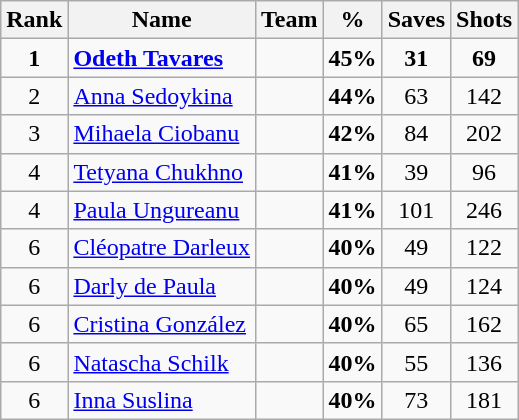<table class="wikitable sortable" style="text-align: center;">
<tr>
<th>Rank</th>
<th>Name</th>
<th>Team</th>
<th>%</th>
<th>Saves</th>
<th>Shots</th>
</tr>
<tr>
<td><strong>1</strong></td>
<td align="left"><strong><a href='#'>Odeth Tavares</a></strong></td>
<td align="left"><strong></strong></td>
<td><strong>45%</strong></td>
<td><strong>31</strong></td>
<td><strong>69</strong></td>
</tr>
<tr>
<td>2</td>
<td align="left"><a href='#'>Anna Sedoykina</a></td>
<td align="left"></td>
<td><strong>44%</strong></td>
<td>63</td>
<td>142</td>
</tr>
<tr>
<td>3</td>
<td align="left"><a href='#'>Mihaela Ciobanu</a></td>
<td align="left"></td>
<td><strong>42%</strong></td>
<td>84</td>
<td>202</td>
</tr>
<tr>
<td>4</td>
<td align="left"><a href='#'>Tetyana Chukhno</a></td>
<td align="left"></td>
<td><strong>41%</strong></td>
<td>39</td>
<td>96</td>
</tr>
<tr>
<td>4</td>
<td align="left"><a href='#'>Paula Ungureanu</a></td>
<td align="left"></td>
<td><strong>41%</strong></td>
<td>101</td>
<td>246</td>
</tr>
<tr>
<td>6</td>
<td align="left"><a href='#'>Cléopatre Darleux</a></td>
<td align="left"></td>
<td><strong>40%</strong></td>
<td>49</td>
<td>122</td>
</tr>
<tr>
<td>6</td>
<td align="left"><a href='#'>Darly de Paula</a></td>
<td align="left"></td>
<td><strong>40%</strong></td>
<td>49</td>
<td>124</td>
</tr>
<tr>
<td>6</td>
<td align="left"><a href='#'>Cristina González</a></td>
<td align="left"></td>
<td><strong>40%</strong></td>
<td>65</td>
<td>162</td>
</tr>
<tr>
<td>6</td>
<td align="left"><a href='#'>Natascha Schilk</a></td>
<td align="left"></td>
<td><strong>40%</strong></td>
<td>55</td>
<td>136</td>
</tr>
<tr>
<td>6</td>
<td align="left"><a href='#'>Inna Suslina</a></td>
<td align="left"></td>
<td><strong>40%</strong></td>
<td>73</td>
<td>181</td>
</tr>
</table>
